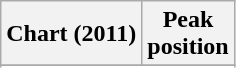<table class="wikitable sortable plainrowheaders">
<tr>
<th>Chart (2011)</th>
<th>Peak<br>position</th>
</tr>
<tr>
</tr>
<tr>
</tr>
</table>
